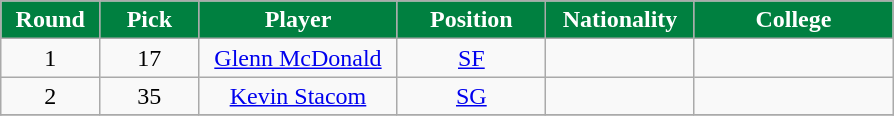<table class="wikitable sortable sortable">
<tr>
<th style="background:#008040; color:white" width="10%">Round</th>
<th style="background:#008040; color:white" width="10%">Pick</th>
<th style="background:#008040; color:white" width="20%">Player</th>
<th style="background:#008040; color:white" width="15%">Position</th>
<th style="background:#008040; color:white" width="15%">Nationality</th>
<th style="background:#008040; color:white" width="20%">College</th>
</tr>
<tr style="text-align: center">
<td>1</td>
<td>17</td>
<td><a href='#'>Glenn McDonald</a></td>
<td><a href='#'>SF</a></td>
<td></td>
<td></td>
</tr>
<tr style="text-align: center">
<td>2</td>
<td>35</td>
<td><a href='#'>Kevin Stacom</a></td>
<td><a href='#'>SG</a></td>
<td></td>
<td></td>
</tr>
<tr>
</tr>
</table>
